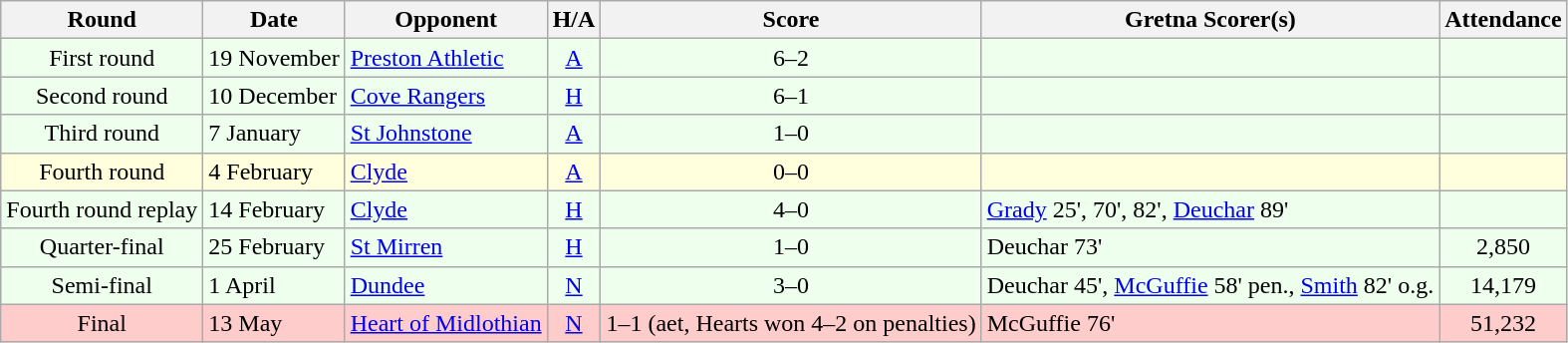<table class="wikitable" style="text-align:center">
<tr>
<th>Round</th>
<th>Date</th>
<th>Opponent</th>
<th>H/A</th>
<th>Score</th>
<th>Gretna Scorer(s)</th>
<th>Attendance</th>
</tr>
<tr bgcolor=#EEFFEE>
<td>First round</td>
<td align=left>19 November</td>
<td align=left><a href='#'>Preston Athletic</a></td>
<td><a href='#'>A</a></td>
<td>6–2</td>
<td align=left></td>
<td></td>
</tr>
<tr bgcolor=#EEFFEE>
<td>Second round</td>
<td align=left>10 December</td>
<td align=left><a href='#'>Cove Rangers</a></td>
<td><a href='#'>H</a></td>
<td>6–1</td>
<td align=left></td>
<td></td>
</tr>
<tr bgcolor=#EEFFEE>
<td>Third round</td>
<td align=left>7 January</td>
<td align=left><a href='#'>St Johnstone</a></td>
<td><a href='#'>A</a></td>
<td>1–0</td>
<td align=left></td>
<td></td>
</tr>
<tr bgcolor=#FFFFDD>
<td>Fourth round</td>
<td align=left>4 February</td>
<td align=left><a href='#'>Clyde</a></td>
<td><a href='#'>A</a></td>
<td>0–0</td>
<td align=left></td>
<td></td>
</tr>
<tr bgcolor=#EEFFEE>
<td>Fourth round replay</td>
<td align=left>14 February</td>
<td align=left><a href='#'>Clyde</a></td>
<td><a href='#'>H</a></td>
<td>4–0</td>
<td align=left><a href='#'>Grady</a> 25', 70', 82', <a href='#'>Deuchar</a> 89'</td>
<td></td>
</tr>
<tr bgcolor=#EEFFEE>
<td>Quarter-final</td>
<td align=left>25 February</td>
<td align=left><a href='#'>St Mirren</a></td>
<td><a href='#'>H</a></td>
<td>1–0</td>
<td align=left>Deuchar 73'</td>
<td>2,850</td>
</tr>
<tr bgcolor=#EEFFEE>
<td>Semi-final</td>
<td align=left>1 April</td>
<td align=left><a href='#'>Dundee</a></td>
<td><a href='#'>N</a></td>
<td>3–0</td>
<td align=left>Deuchar 45', <a href='#'>McGuffie</a> 58' pen., <a href='#'>Smith</a> 82' o.g.</td>
<td>14,179</td>
</tr>
<tr bgcolor=#FFCCCC>
<td>Final</td>
<td align=left>13 May</td>
<td align=left><a href='#'>Heart of Midlothian</a></td>
<td><a href='#'>N</a></td>
<td>1–1 (aet, Hearts won 4–2 on penalties)</td>
<td align=left>McGuffie 76'</td>
<td>51,232</td>
</tr>
</table>
